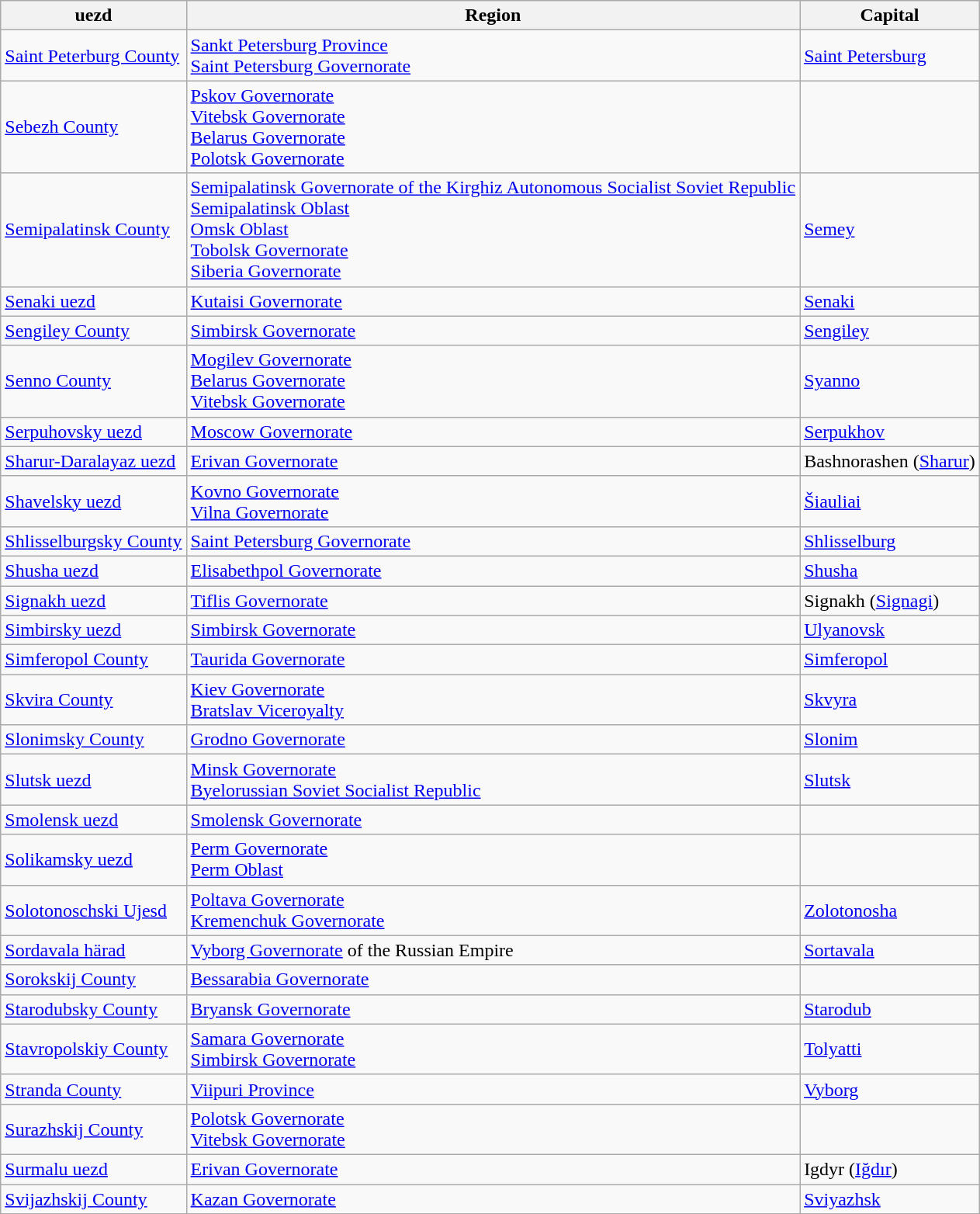<table class="wikitable sortable">
<tr>
<th>uezd</th>
<th>Region</th>
<th>Capital</th>
</tr>
<tr>
<td><a href='#'>Saint Peterburg County</a></td>
<td><a href='#'>Sankt Petersburg Province</a><br><a href='#'>Saint Petersburg Governorate</a></td>
<td><a href='#'>Saint Petersburg</a></td>
</tr>
<tr>
<td><a href='#'>Sebezh County</a></td>
<td><a href='#'>Pskov Governorate</a><br><a href='#'>Vitebsk Governorate</a><br><a href='#'>Belarus Governorate</a><br><a href='#'>Polotsk Governorate</a></td>
<td></td>
</tr>
<tr>
<td><a href='#'>Semipalatinsk County</a></td>
<td><a href='#'>Semipalatinsk Governorate of the Kirghiz Autonomous Socialist Soviet Republic</a><br><a href='#'>Semipalatinsk Oblast</a><br><a href='#'>Omsk Oblast</a><br><a href='#'>Tobolsk Governorate</a><br><a href='#'>Siberia Governorate</a></td>
<td><a href='#'>Semey</a></td>
</tr>
<tr>
<td><a href='#'>Senaki uezd</a></td>
<td><a href='#'>Kutaisi Governorate</a></td>
<td><a href='#'>Senaki</a></td>
</tr>
<tr>
<td><a href='#'>Sengiley County</a></td>
<td><a href='#'>Simbirsk Governorate</a></td>
<td><a href='#'>Sengiley</a></td>
</tr>
<tr>
<td><a href='#'>Senno County</a></td>
<td><a href='#'>Mogilev Governorate</a><br><a href='#'>Belarus Governorate</a><br><a href='#'>Vitebsk Governorate</a></td>
<td><a href='#'>Syanno</a></td>
</tr>
<tr>
<td><a href='#'>Serpuhovsky uezd</a></td>
<td><a href='#'>Moscow Governorate</a></td>
<td><a href='#'>Serpukhov</a></td>
</tr>
<tr>
<td><a href='#'>Sharur-Daralayaz uezd</a></td>
<td><a href='#'>Erivan Governorate</a></td>
<td>Bashnorashen (<a href='#'>Sharur</a>)</td>
</tr>
<tr>
<td><a href='#'>Shavelsky uezd</a></td>
<td><a href='#'>Kovno Governorate</a><br><a href='#'>Vilna Governorate</a></td>
<td><a href='#'>Šiauliai</a></td>
</tr>
<tr>
<td><a href='#'>Shlisselburgsky County</a></td>
<td><a href='#'>Saint Petersburg Governorate</a></td>
<td><a href='#'>Shlisselburg</a></td>
</tr>
<tr>
<td><a href='#'>Shushа uezd</a></td>
<td><a href='#'>Elisabethpol Governorate</a></td>
<td><a href='#'>Shusha</a></td>
</tr>
<tr>
<td><a href='#'>Signakh uezd</a></td>
<td><a href='#'>Tiflis Governorate</a></td>
<td>Signakh (<a href='#'>Signagi</a>)</td>
</tr>
<tr>
<td><a href='#'>Simbirsky uezd</a></td>
<td><a href='#'>Simbirsk Governorate</a></td>
<td><a href='#'>Ulyanovsk</a></td>
</tr>
<tr>
<td><a href='#'>Simferopol County</a></td>
<td><a href='#'>Taurida Governorate</a></td>
<td><a href='#'>Simferopol</a></td>
</tr>
<tr>
<td><a href='#'>Skvira County</a></td>
<td><a href='#'>Kiev Governorate</a><br><a href='#'>Bratslav Viceroyalty</a></td>
<td><a href='#'>Skvyra</a></td>
</tr>
<tr>
<td><a href='#'>Slonimsky County</a></td>
<td><a href='#'>Grodno Governorate</a></td>
<td><a href='#'>Slonim</a></td>
</tr>
<tr>
<td><a href='#'>Slutsk uezd</a></td>
<td><a href='#'>Minsk Governorate</a><br><a href='#'>Byelorussian Soviet Socialist Republic</a></td>
<td><a href='#'>Slutsk</a></td>
</tr>
<tr>
<td><a href='#'>Smolensk uezd</a></td>
<td><a href='#'>Smolensk Governorate</a></td>
<td></td>
</tr>
<tr>
<td><a href='#'>Solikamsky uezd</a></td>
<td><a href='#'>Perm Governorate</a><br><a href='#'>Perm Oblast</a></td>
<td></td>
</tr>
<tr>
<td><a href='#'>Solotonoschski Ujesd</a></td>
<td><a href='#'>Poltava Governorate</a><br><a href='#'>Kremenchuk Governorate</a></td>
<td><a href='#'>Zolotonosha</a></td>
</tr>
<tr>
<td><a href='#'>Sordavala härad</a></td>
<td><a href='#'>Vyborg Governorate</a> of the Russian Empire</td>
<td><a href='#'>Sortavala</a></td>
</tr>
<tr>
<td><a href='#'>Sorokskij County</a></td>
<td><a href='#'>Bessarabia Governorate</a></td>
<td></td>
</tr>
<tr>
<td><a href='#'>Starodubsky County</a></td>
<td><a href='#'>Bryansk Governorate</a></td>
<td><a href='#'>Starodub</a></td>
</tr>
<tr>
<td><a href='#'>Stavropolskiy County</a></td>
<td><a href='#'>Samara Governorate</a><br><a href='#'>Simbirsk Governorate</a></td>
<td><a href='#'>Tolyatti</a></td>
</tr>
<tr>
<td><a href='#'>Stranda County</a></td>
<td><a href='#'>Viipuri Province</a></td>
<td><a href='#'>Vyborg</a></td>
</tr>
<tr>
<td><a href='#'>Surazhskij County</a></td>
<td><a href='#'>Polotsk Governorate</a><br><a href='#'>Vitebsk Governorate</a></td>
<td></td>
</tr>
<tr>
<td><a href='#'>Surmalu uezd</a></td>
<td><a href='#'>Erivan Governorate</a></td>
<td>Igdyr (<a href='#'>Iğdır</a>)</td>
</tr>
<tr>
<td><a href='#'>Svijazhskij County</a></td>
<td><a href='#'>Kazan Governorate</a></td>
<td><a href='#'>Sviyazhsk</a></td>
</tr>
</table>
